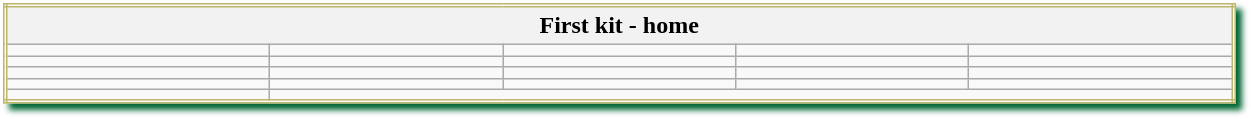<table class="wikitable mw-collapsible mw-collapsed" style="width:65%; border:double #bdb76b; box-shadow: 4px 4px 4px #006633;">
<tr>
<th colspan=5>First kit - home</th>
</tr>
<tr>
<td></td>
<td></td>
<td></td>
<td></td>
<td></td>
</tr>
<tr>
<td></td>
<td></td>
<td></td>
<td></td>
<td></td>
</tr>
<tr>
<td></td>
<td></td>
<td></td>
<td></td>
<td></td>
</tr>
<tr>
<td></td>
<td></td>
<td></td>
<td></td>
<td></td>
</tr>
<tr>
<td></td>
</tr>
</table>
